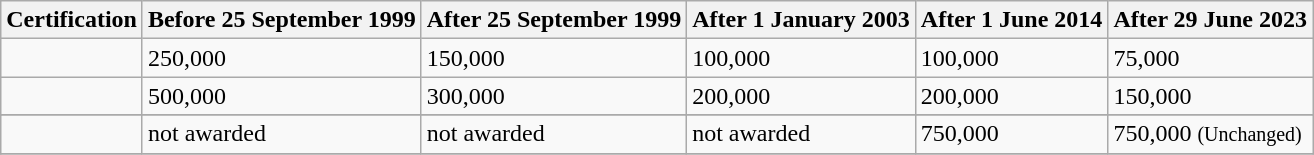<table class=wikitable>
<tr>
<th>Certification</th>
<th>Before 25 September 1999</th>
<th>After 25 September 1999</th>
<th>After 1 January 2003</th>
<th>After 1 June 2014</th>
<th>After 29 June 2023</th>
</tr>
<tr>
<td></td>
<td>250,000</td>
<td>150,000</td>
<td>100,000</td>
<td>100,000</td>
<td>75,000</td>
</tr>
<tr>
<td></td>
<td>500,000</td>
<td>300,000</td>
<td>200,000</td>
<td>200,000</td>
<td>150,000</td>
</tr>
<tr>
</tr>
<tr>
<td></td>
<td>not awarded</td>
<td>not awarded</td>
<td>not awarded</td>
<td>750,000</td>
<td>750,000 <small>(Unchanged)</small></td>
</tr>
<tr>
</tr>
</table>
